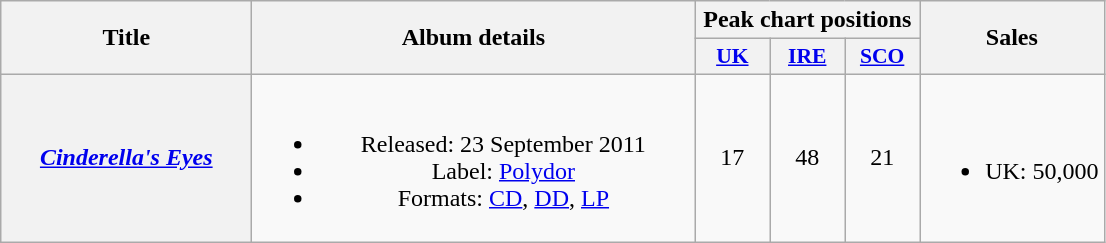<table class="wikitable plainrowheaders" style="text-align:center;">
<tr>
<th scope="col" rowspan="2" style="width:10em;">Title</th>
<th scope="col" rowspan="2" style="width:18em;">Album details</th>
<th scope="col" colspan="3">Peak chart positions</th>
<th scope="col" rowspan="2">Sales</th>
</tr>
<tr>
<th scope="col" style="width:3em;font-size:90%;"><a href='#'>UK</a><br></th>
<th scope="col" style="width:3em;font-size:90%;"><a href='#'>IRE</a><br></th>
<th scope="col" style="width:3em;font-size:90%;"><a href='#'>SCO</a><br></th>
</tr>
<tr>
<th scope="row"><em><a href='#'>Cinderella's Eyes</a></em></th>
<td><br><ul><li>Released: 23 September 2011</li><li>Label: <a href='#'>Polydor</a></li><li>Formats: <a href='#'>CD</a>, <a href='#'>DD</a>, <a href='#'>LP</a></li></ul></td>
<td>17</td>
<td>48</td>
<td>21</td>
<td><br><ul><li>UK: 50,000</li></ul></td>
</tr>
</table>
